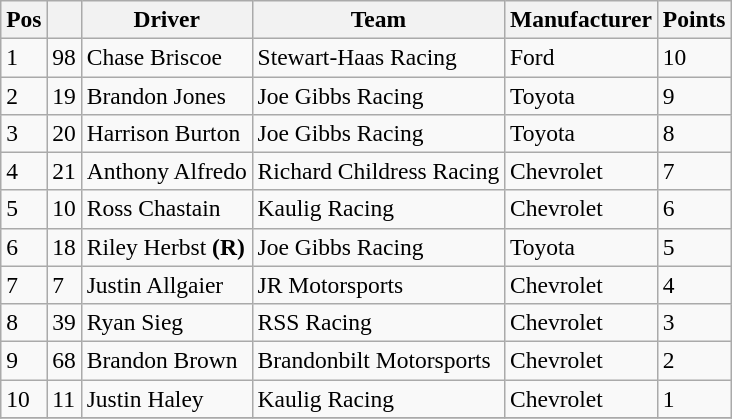<table class="wikitable" style="font-size:98%">
<tr>
<th>Pos</th>
<th></th>
<th>Driver</th>
<th>Team</th>
<th>Manufacturer</th>
<th>Points</th>
</tr>
<tr>
<td>1</td>
<td>98</td>
<td>Chase Briscoe</td>
<td>Stewart-Haas Racing</td>
<td>Ford</td>
<td>10</td>
</tr>
<tr>
<td>2</td>
<td>19</td>
<td>Brandon Jones</td>
<td>Joe Gibbs Racing</td>
<td>Toyota</td>
<td>9</td>
</tr>
<tr>
<td>3</td>
<td>20</td>
<td>Harrison Burton</td>
<td>Joe Gibbs Racing</td>
<td>Toyota</td>
<td>8</td>
</tr>
<tr>
<td>4</td>
<td>21</td>
<td>Anthony Alfredo</td>
<td>Richard Childress Racing</td>
<td>Chevrolet</td>
<td>7</td>
</tr>
<tr>
<td>5</td>
<td>10</td>
<td>Ross Chastain</td>
<td>Kaulig Racing</td>
<td>Chevrolet</td>
<td>6</td>
</tr>
<tr>
<td>6</td>
<td>18</td>
<td>Riley Herbst <strong>(R)</strong></td>
<td>Joe Gibbs Racing</td>
<td>Toyota</td>
<td>5</td>
</tr>
<tr>
<td>7</td>
<td>7</td>
<td>Justin Allgaier</td>
<td>JR Motorsports</td>
<td>Chevrolet</td>
<td>4</td>
</tr>
<tr>
<td>8</td>
<td>39</td>
<td>Ryan Sieg</td>
<td>RSS Racing</td>
<td>Chevrolet</td>
<td>3</td>
</tr>
<tr>
<td>9</td>
<td>68</td>
<td>Brandon Brown</td>
<td>Brandonbilt Motorsports</td>
<td>Chevrolet</td>
<td>2</td>
</tr>
<tr>
<td>10</td>
<td>11</td>
<td>Justin Haley</td>
<td>Kaulig Racing</td>
<td>Chevrolet</td>
<td>1</td>
</tr>
<tr>
</tr>
</table>
